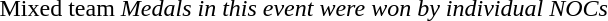<table>
<tr>
<td>Mixed team<br></td>
<td colspan=3 align=center><em>Medals in this event were won by individual NOCs</em></td>
</tr>
</table>
